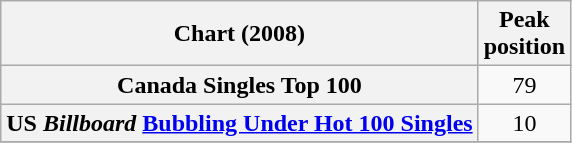<table class="wikitable sortable plainrowheaders" style="text-align: center;">
<tr>
<th scope="col">Chart (2008)</th>
<th scope="col">Peak<br>position</th>
</tr>
<tr>
<th scope="row">Canada Singles Top 100</th>
<td>79</td>
</tr>
<tr>
<th scope="row">US <em>Billboard</em> <a href='#'>Bubbling Under Hot 100 Singles</a></th>
<td>10</td>
</tr>
<tr>
</tr>
</table>
